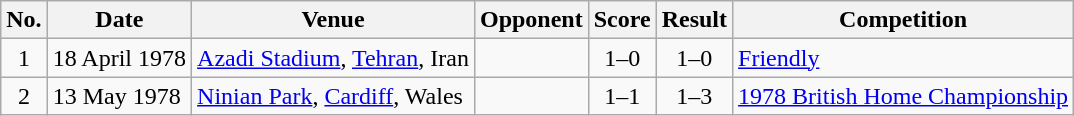<table class="wikitable sortable">
<tr>
<th scope="col">No.</th>
<th scope="col">Date</th>
<th scope="col">Venue</th>
<th scope="col">Opponent</th>
<th scope="col">Score</th>
<th scope="col">Result</th>
<th scope="col">Competition</th>
</tr>
<tr>
<td align="center">1</td>
<td>18 April 1978</td>
<td><a href='#'>Azadi Stadium</a>, <a href='#'>Tehran</a>, Iran</td>
<td></td>
<td align="center">1–0</td>
<td align="center">1–0</td>
<td><a href='#'>Friendly</a></td>
</tr>
<tr>
<td align="center">2</td>
<td>13 May 1978</td>
<td><a href='#'>Ninian Park</a>, <a href='#'>Cardiff</a>, Wales</td>
<td></td>
<td align="center">1–1</td>
<td align="center">1–3</td>
<td><a href='#'>1978 British Home Championship</a></td>
</tr>
</table>
